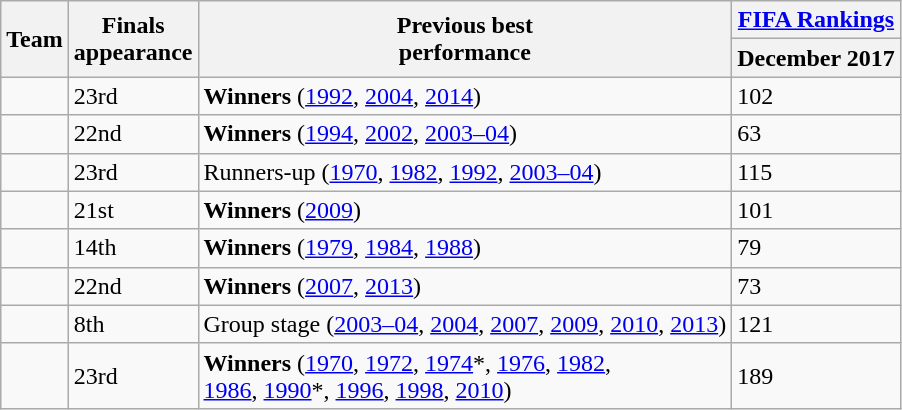<table class="wikitable sortable">
<tr>
<th rowspan=2>Team</th>
<th rowspan=2>Finals<br>appearance</th>
<th rowspan=2>Previous best<br>performance</th>
<th colspan=2><a href='#'>FIFA Rankings</a></th>
</tr>
<tr>
<th>December 2017</th>
</tr>
<tr>
<td></td>
<td data-sort-value="12">23rd</td>
<td data-sort-value="7.2"><strong>Winners</strong> (<a href='#'>1992</a>, <a href='#'>2004</a>, <a href='#'>2014</a>)</td>
<td>102</td>
</tr>
<tr>
<td></td>
<td data-sort-value="12">22nd</td>
<td data-sort-value="7.2"><strong>Winners</strong> (<a href='#'>1994</a>, <a href='#'>2002</a>, <a href='#'>2003–04</a>)</td>
<td>63</td>
</tr>
<tr>
<td></td>
<td data-sort-value="12">23rd</td>
<td data-sort-value="7.2">Runners-up (<a href='#'>1970</a>, <a href='#'>1982</a>, <a href='#'>1992</a>, <a href='#'>2003–04</a>)</td>
<td>115</td>
</tr>
<tr>
<td></td>
<td data-sort-value="12">21st</td>
<td data-sort-value="7.2"><strong>Winners</strong> (<a href='#'>2009</a>)</td>
<td>101</td>
</tr>
<tr>
<td></td>
<td data-sort-value="12">14th</td>
<td data-sort-value="7.2"><strong>Winners</strong> (<a href='#'>1979</a>, <a href='#'>1984</a>, <a href='#'>1988</a>)</td>
<td>79</td>
</tr>
<tr>
<td></td>
<td data-sort-value="12">22nd</td>
<td data-sort-value="7.2"><strong>Winners</strong> (<a href='#'>2007</a>, <a href='#'>2013</a>)</td>
<td>73</td>
</tr>
<tr>
<td></td>
<td data-sort-value="12">8th</td>
<td data-sort-value="7.2">Group stage (<a href='#'>2003–04</a>, <a href='#'>2004</a>, <a href='#'>2007</a>, <a href='#'>2009</a>, <a href='#'>2010</a>, <a href='#'>2013</a>)</td>
<td>121</td>
</tr>
<tr>
<td></td>
<td data-sort-value="12">23rd</td>
<td data-sort-value="7.2"><strong>Winners</strong> (<a href='#'>1970</a>, <a href='#'>1972</a>, <a href='#'>1974</a>*, <a href='#'>1976</a>, <a href='#'>1982</a>, <br> <a href='#'>1986</a>, <a href='#'>1990</a>*, <a href='#'>1996</a>, <a href='#'>1998</a>, <a href='#'>2010</a>)</td>
<td>189</td>
</tr>
</table>
